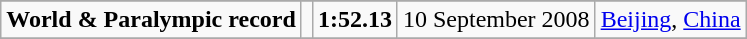<table class="wikitable">
<tr>
</tr>
<tr>
<td><strong>World & Paralympic record</strong></td>
<td></td>
<td><strong>1:52.13</strong></td>
<td>10 September 2008</td>
<td><a href='#'>Beijing</a>, <a href='#'>China</a></td>
</tr>
<tr>
</tr>
</table>
